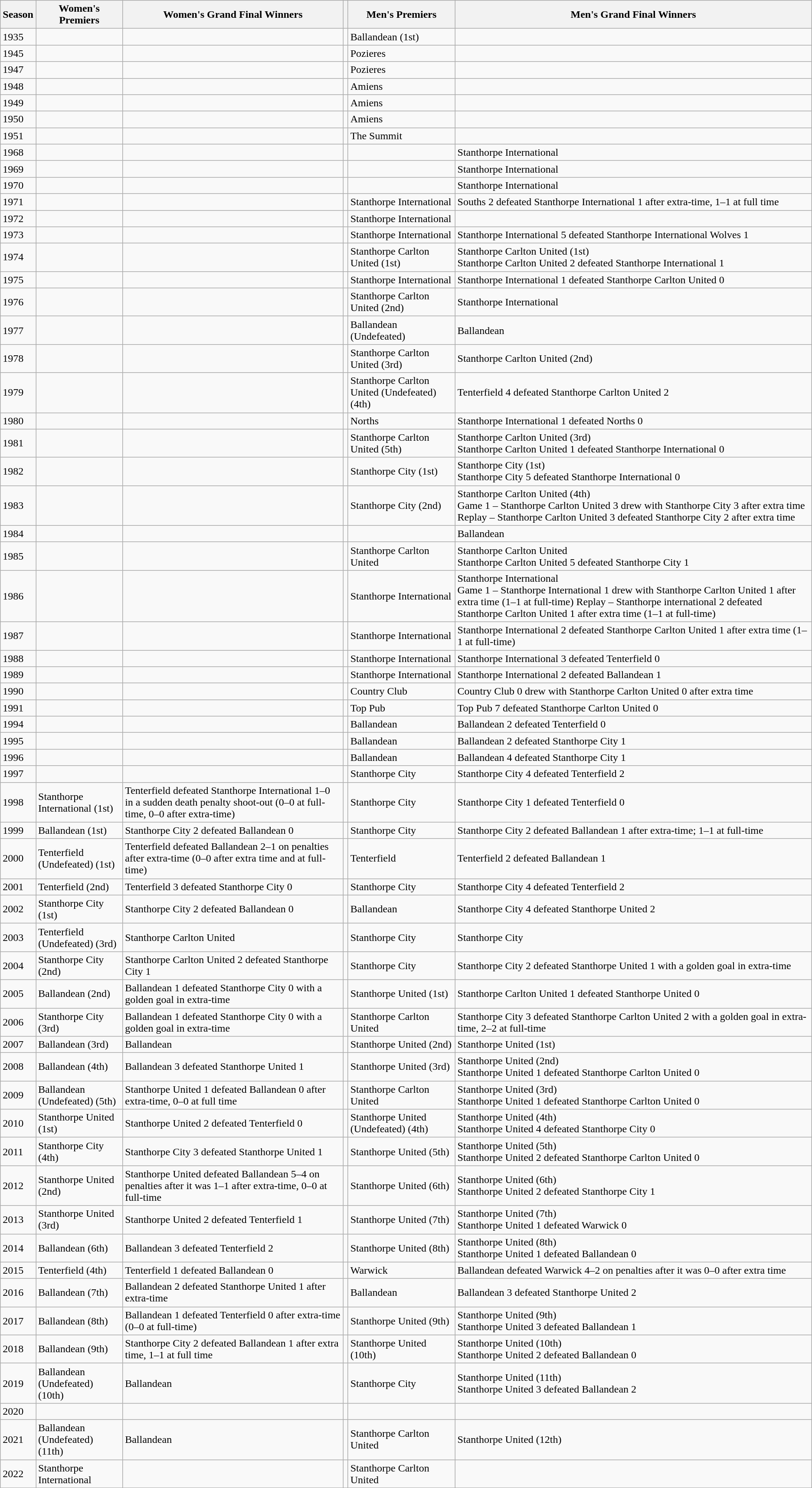<table class="wikitable">
<tr>
<th>Season</th>
<th>Women's Premiers</th>
<th>Women's Grand Final Winners</th>
<th></th>
<th>Men's Premiers</th>
<th>Men's Grand Final Winners</th>
</tr>
<tr>
<td>1935</td>
<td></td>
<td></td>
<td></td>
<td>Ballandean (1st)</td>
<td></td>
</tr>
<tr>
<td>1945</td>
<td></td>
<td></td>
<td></td>
<td>Pozieres</td>
<td></td>
</tr>
<tr>
<td>1947</td>
<td></td>
<td></td>
<td></td>
<td>Pozieres</td>
</tr>
<tr>
<td>1948</td>
<td></td>
<td></td>
<td></td>
<td>Amiens</td>
<td></td>
</tr>
<tr>
<td>1949</td>
<td></td>
<td></td>
<td></td>
<td>Amiens</td>
<td></td>
</tr>
<tr>
<td>1950</td>
<td></td>
<td></td>
<td></td>
<td>Amiens</td>
<td></td>
</tr>
<tr>
<td>1951</td>
<td></td>
<td></td>
<td></td>
<td>The Summit</td>
<td></td>
</tr>
<tr>
<td>1968</td>
<td></td>
<td></td>
<td></td>
<td></td>
<td>Stanthorpe International</td>
</tr>
<tr>
<td>1969</td>
<td></td>
<td></td>
<td></td>
<td></td>
<td>Stanthorpe International</td>
</tr>
<tr>
<td>1970</td>
<td></td>
<td></td>
<td></td>
<td></td>
<td>Stanthorpe International</td>
</tr>
<tr>
<td>1971</td>
<td></td>
<td></td>
<td></td>
<td>Stanthorpe International</td>
<td>Souths 2 defeated Stanthorpe International 1 after extra-time, 1–1 at full time</td>
</tr>
<tr>
<td>1972</td>
<td></td>
<td></td>
<td></td>
<td>Stanthorpe International</td>
<td></td>
</tr>
<tr>
<td>1973</td>
<td></td>
<td></td>
<td></td>
<td>Stanthorpe International</td>
<td>Stanthorpe International 5 defeated Stanthorpe International Wolves 1</td>
</tr>
<tr>
<td>1974</td>
<td></td>
<td></td>
<td></td>
<td>Stanthorpe Carlton United (1st)</td>
<td>Stanthorpe Carlton United (1st)<br>Stanthorpe Carlton United 2 defeated Stanthorpe International 1</td>
</tr>
<tr>
<td>1975</td>
<td></td>
<td></td>
<td></td>
<td>Stanthorpe International</td>
<td>Stanthorpe International 1 defeated Stanthorpe Carlton United 0</td>
</tr>
<tr>
<td>1976</td>
<td></td>
<td></td>
<td></td>
<td>Stanthorpe Carlton United (2nd)</td>
<td>Stanthorpe International</td>
</tr>
<tr>
<td>1977</td>
<td></td>
<td></td>
<td></td>
<td>Ballandean (Undefeated)</td>
<td>Ballandean</td>
</tr>
<tr>
<td>1978</td>
<td></td>
<td></td>
<td></td>
<td>Stanthorpe Carlton United (3rd)</td>
<td>Stanthorpe Carlton United (2nd)</td>
</tr>
<tr>
<td>1979</td>
<td></td>
<td></td>
<td></td>
<td>Stanthorpe Carlton United (Undefeated) (4th)</td>
<td>Tenterfield 4 defeated Stanthorpe Carlton United 2</td>
</tr>
<tr>
<td>1980</td>
<td></td>
<td></td>
<td></td>
<td>Norths</td>
<td>Stanthorpe International 1 defeated Norths 0</td>
</tr>
<tr>
<td>1981</td>
<td></td>
<td></td>
<td></td>
<td>Stanthorpe Carlton United (5th)</td>
<td>Stanthorpe Carlton United (3rd)<br>Stanthorpe Carlton United 1 defeated Stanthorpe International 0</td>
</tr>
<tr>
<td>1982</td>
<td></td>
<td></td>
<td></td>
<td>Stanthorpe City (1st)</td>
<td>Stanthorpe City (1st)<br>Stanthorpe City 5 defeated Stanthorpe International 0</td>
</tr>
<tr>
<td>1983</td>
<td></td>
<td></td>
<td></td>
<td>Stanthorpe City (2nd)</td>
<td>Stanthorpe Carlton United (4th)<br>Game 1 – Stanthorpe Carlton United 3 drew with Stanthorpe City 3 after extra time<br>Replay – Stanthorpe Carlton United 3 defeated Stanthorpe City 2 after extra time</td>
</tr>
<tr>
<td>1984</td>
<td></td>
<td></td>
<td></td>
<td></td>
<td>Ballandean</td>
</tr>
<tr>
<td>1985</td>
<td></td>
<td></td>
<td></td>
<td>Stanthorpe Carlton United</td>
<td>Stanthorpe Carlton United<br>Stanthorpe Carlton United 5 defeated Stanthorpe City 1</td>
</tr>
<tr>
<td>1986</td>
<td></td>
<td></td>
<td></td>
<td>Stanthorpe International</td>
<td>Stanthorpe International<br>Game 1 – Stanthorpe International 1 drew with Stanthorpe Carlton United 1 after extra time (1–1 at full-time)
Replay – Stanthorpe international 2 defeated Stanthorpe Carlton United 1 after extra time (1–1 at full-time)</td>
</tr>
<tr>
<td>1987</td>
<td></td>
<td></td>
<td></td>
<td>Stanthorpe International</td>
<td>Stanthorpe International 2 defeated Stanthorpe Carlton United 1 after extra time (1–1 at full-time)</td>
</tr>
<tr>
<td>1988</td>
<td></td>
<td></td>
<td></td>
<td>Stanthorpe International</td>
<td>Stanthorpe International 3 defeated Tenterfield 0</td>
</tr>
<tr>
<td>1989</td>
<td></td>
<td></td>
<td></td>
<td>Stanthorpe International</td>
<td>Stanthorpe International 2 defeated Ballandean 1</td>
</tr>
<tr>
<td>1990</td>
<td></td>
<td></td>
<td></td>
<td>Country Club</td>
<td>Country Club 0 drew with Stanthorpe Carlton United 0 after extra time</td>
</tr>
<tr>
<td>1991</td>
<td></td>
<td></td>
<td></td>
<td>Top Pub</td>
<td>Top Pub 7 defeated Stanthorpe Carlton United 0</td>
</tr>
<tr>
<td>1994</td>
<td></td>
<td></td>
<td></td>
<td>Ballandean</td>
<td>Ballandean 2 defeated Tenterfield 0</td>
</tr>
<tr>
<td>1995</td>
<td></td>
<td></td>
<td></td>
<td>Ballandean</td>
<td>Ballandean 2 defeated Stanthorpe City 1</td>
</tr>
<tr>
<td>1996</td>
<td></td>
<td></td>
<td></td>
<td>Ballandean</td>
<td>Ballandean 4 defeated Stanthorpe City 1</td>
</tr>
<tr>
<td>1997</td>
<td></td>
<td></td>
<td></td>
<td>Stanthorpe City</td>
<td>Stanthorpe City 4 defeated Tenterfield 2</td>
</tr>
<tr>
<td>1998</td>
<td>Stanthorpe International (1st)</td>
<td>Tenterfield defeated Stanthorpe International 1–0 in a sudden death penalty shoot-out (0–0 at full-time, 0–0 after extra-time)</td>
<td></td>
<td>Stanthorpe City</td>
<td>Stanthorpe City 1 defeated Tenterfield 0</td>
</tr>
<tr>
<td>1999</td>
<td>Ballandean (1st)</td>
<td>Stanthorpe City 2 defeated Ballandean 0</td>
<td></td>
<td>Stanthorpe City</td>
<td>Stanthorpe City 2 defeated Ballandean 1 after extra-time; 1–1 at full-time</td>
</tr>
<tr>
<td>2000</td>
<td>Tenterfield (Undefeated) (1st)</td>
<td>Tenterfield defeated Ballandean 2–1 on penalties after extra-time (0–0 after extra time and at full-time)</td>
<td></td>
<td>Tenterfield</td>
<td>Tenterfield 2 defeated Ballandean 1</td>
</tr>
<tr>
<td>2001</td>
<td>Tenterfield (2nd)</td>
<td>Tenterfield 3 defeated Stanthorpe City 0</td>
<td></td>
<td>Stanthorpe City</td>
<td>Stanthorpe City 4 defeated Tenterfield 2</td>
</tr>
<tr>
<td>2002</td>
<td>Stanthorpe City (1st)</td>
<td>Stanthorpe City 2 defeated Ballandean 0</td>
<td></td>
<td>Ballandean</td>
<td>Stanthorpe City 4 defeated Stanthorpe United 2</td>
</tr>
<tr>
<td>2003</td>
<td>Tenterfield (Undefeated) (3rd)</td>
<td>Stanthorpe Carlton United</td>
<td></td>
<td>Stanthorpe City</td>
<td>Stanthorpe City</td>
</tr>
<tr>
<td>2004</td>
<td>Stanthorpe City (2nd)</td>
<td>Stanthorpe Carlton United 2 defeated Stanthorpe City 1</td>
<td></td>
<td>Stanthorpe City</td>
<td>Stanthorpe City 2 defeated Stanthorpe United 1 with a golden goal in extra-time</td>
</tr>
<tr>
<td>2005</td>
<td>Ballandean (2nd)</td>
<td>Ballandean 1 defeated Stanthorpe City 0 with a golden goal in extra-time</td>
<td></td>
<td>Stanthorpe United (1st)</td>
<td>Stanthorpe Carlton United 1 defeated Stanthorpe United 0</td>
</tr>
<tr>
<td>2006</td>
<td>Stanthorpe City (3rd)</td>
<td>Ballandean 1 defeated Stanthorpe City 0  with a golden goal in extra-time</td>
<td></td>
<td>Stanthorpe Carlton United</td>
<td>Stanthorpe City 3 defeated Stanthorpe Carlton United 2 with a golden goal in extra-time, 2–2 at full-time</td>
</tr>
<tr>
<td>2007</td>
<td>Ballandean (3rd)</td>
<td>Ballandean</td>
<td></td>
<td>Stanthorpe United (2nd)</td>
<td>Stanthorpe United (1st)</td>
</tr>
<tr>
<td>2008</td>
<td>Ballandean (4th)</td>
<td>Ballandean 3 defeated Stanthorpe United 1</td>
<td></td>
<td>Stanthorpe United (3rd)</td>
<td>Stanthorpe United (2nd)<br>Stanthorpe United 1 defeated Stanthorpe Carlton United 0</td>
</tr>
<tr>
<td>2009</td>
<td>Ballandean (Undefeated) (5th)</td>
<td>Stanthorpe United 1 defeated Ballandean 0 after extra-time, 0–0 at full time</td>
<td></td>
<td>Stanthorpe Carlton United</td>
<td>Stanthorpe United (3rd)<br>Stanthorpe United 1 defeated Stanthorpe Carlton United 0</td>
</tr>
<tr>
<td>2010</td>
<td>Stanthorpe United (1st)</td>
<td>Stanthorpe United 2 defeated Tenterfield 0</td>
<td></td>
<td>Stanthorpe United (Undefeated) (4th)</td>
<td>Stanthorpe United (4th)<br>Stanthorpe United 4 defeated Stanthorpe City 0</td>
</tr>
<tr>
<td>2011</td>
<td>Stanthorpe City (4th)</td>
<td>Stanthorpe City 3 defeated Stanthorpe United 1</td>
<td></td>
<td>Stanthorpe United (5th)</td>
<td>Stanthorpe United (5th)<br>Stanthorpe United 2 defeated Stanthorpe Carlton United 0</td>
</tr>
<tr>
<td>2012</td>
<td>Stanthorpe United (2nd)</td>
<td>Stanthorpe United defeated Ballandean 5–4 on penalties after it was 1–1 after extra-time, 0–0 at full-time</td>
<td></td>
<td>Stanthorpe United (6th)</td>
<td>Stanthorpe United (6th)<br>Stanthorpe United 2 defeated Stanthorpe City 1</td>
</tr>
<tr>
<td>2013</td>
<td>Stanthorpe United (3rd)</td>
<td>Stanthorpe United 2 defeated Tenterfield 1</td>
<td></td>
<td>Stanthorpe United (7th)</td>
<td>Stanthorpe United (7th)<br>Stanthorpe United 1 defeated Warwick 0</td>
</tr>
<tr>
<td>2014</td>
<td>Ballandean (6th)</td>
<td>Ballandean 3 defeated Tenterfield 2</td>
<td></td>
<td>Stanthorpe United (8th)</td>
<td>Stanthorpe United (8th)<br>Stanthorpe United 1 defeated Ballandean 0</td>
</tr>
<tr>
<td>2015</td>
<td>Tenterfield (4th)</td>
<td>Tenterfield 1 defeated Ballandean 0</td>
<td></td>
<td>Warwick</td>
<td>Ballandean defeated Warwick 4–2 on penalties after it was 0–0 after extra time</td>
</tr>
<tr>
<td>2016</td>
<td>Ballandean (7th)</td>
<td>Ballandean 2 defeated Stanthorpe United 1 after extra-time</td>
<td></td>
<td>Ballandean</td>
<td>Ballandean 3 defeated Stanthorpe United 2</td>
</tr>
<tr>
<td>2017</td>
<td>Ballandean (8th)</td>
<td>Ballandean 1 defeated Tenterfield 0 after extra-time (0–0 at full-time)</td>
<td></td>
<td>Stanthorpe United (9th)</td>
<td>Stanthorpe United (9th)<br>Stanthorpe United 3 defeated Ballandean 1</td>
</tr>
<tr>
<td>2018</td>
<td>Ballandean (9th)</td>
<td>Stanthorpe City 2 defeated Ballandean 1 after extra time, 1–1 at full time</td>
<td></td>
<td>Stanthorpe United (10th)</td>
<td>Stanthorpe United (10th)<br>Stanthorpe United 2 defeated Ballandean 0</td>
</tr>
<tr>
<td>2019</td>
<td>Ballandean (Undefeated) (10th)</td>
<td>Ballandean</td>
<td></td>
<td>Stanthorpe City</td>
<td>Stanthorpe United (11th)<br>Stanthorpe United 3 defeated Ballandean 2</td>
</tr>
<tr>
<td>2020</td>
<td></td>
<td></td>
<td></td>
<td></td>
<td></td>
</tr>
<tr>
<td>2021</td>
<td>Ballandean (Undefeated) (11th)</td>
<td>Ballandean</td>
<td></td>
<td>Stanthorpe Carlton United</td>
<td>Stanthorpe United (12th)</td>
</tr>
<tr>
<td>2022</td>
<td>Stanthorpe International</td>
<td></td>
<td></td>
<td>Stanthorpe Carlton United</td>
<td></td>
</tr>
</table>
